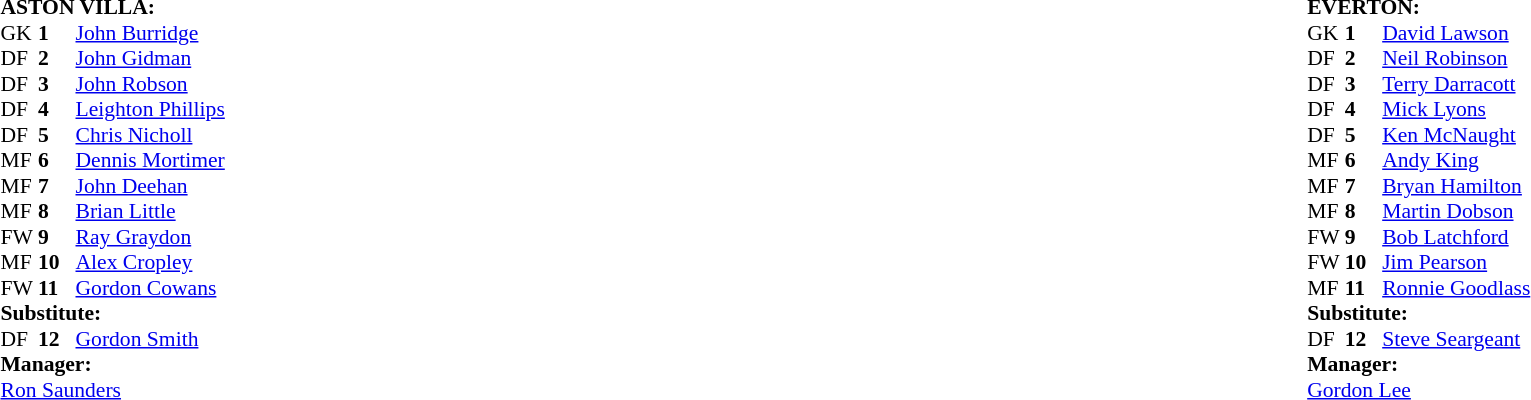<table width="100%">
<tr>
<td valign="top" width="50%"><br><table style="font-size: 90%" cellspacing="0" cellpadding="0">
<tr>
<td colspan="4"><strong>ASTON VILLA:</strong></td>
</tr>
<tr>
<th width="25"></th>
<th width="25"></th>
</tr>
<tr>
<td>GK</td>
<td><strong>1</strong></td>
<td><a href='#'>John Burridge</a></td>
</tr>
<tr>
<td>DF</td>
<td><strong>2</strong></td>
<td><a href='#'>John Gidman</a></td>
</tr>
<tr>
<td>DF</td>
<td><strong>3</strong></td>
<td><a href='#'>John Robson</a></td>
</tr>
<tr>
<td>DF</td>
<td><strong>4</strong></td>
<td><a href='#'>Leighton Phillips</a></td>
</tr>
<tr>
<td>DF</td>
<td><strong>5</strong></td>
<td><a href='#'>Chris Nicholl</a></td>
</tr>
<tr>
<td>MF</td>
<td><strong>6</strong></td>
<td><a href='#'>Dennis Mortimer</a></td>
</tr>
<tr>
<td>MF</td>
<td><strong>7</strong></td>
<td><a href='#'>John Deehan</a></td>
</tr>
<tr>
<td>MF</td>
<td><strong>8</strong></td>
<td><a href='#'>Brian Little</a></td>
</tr>
<tr>
<td>FW</td>
<td><strong>9</strong></td>
<td><a href='#'>Ray Graydon</a></td>
</tr>
<tr>
<td>MF</td>
<td><strong>10</strong></td>
<td><a href='#'>Alex Cropley</a></td>
</tr>
<tr>
<td>FW</td>
<td><strong>11</strong></td>
<td><a href='#'>Gordon Cowans</a></td>
</tr>
<tr>
<td colspan=3><strong>Substitute:</strong></td>
</tr>
<tr>
<td>DF</td>
<td><strong>12</strong></td>
<td><a href='#'>Gordon Smith</a></td>
</tr>
<tr>
<td colspan=4><strong>Manager:</strong></td>
</tr>
<tr>
<td colspan="4"><a href='#'>Ron Saunders</a></td>
</tr>
</table>
</td>
<td valign="top"></td>
<td valign="top" width="50%"><br><table style="font-size: 90%" cellspacing="0" cellpadding="0"  align="center">
<tr>
<td colspan="4"><strong>EVERTON:</strong></td>
</tr>
<tr>
<th width="25"></th>
<th width="25"></th>
</tr>
<tr>
<td>GK</td>
<td><strong>1</strong></td>
<td><a href='#'>David Lawson</a></td>
</tr>
<tr>
<td>DF</td>
<td><strong>2</strong></td>
<td><a href='#'>Neil Robinson</a></td>
</tr>
<tr>
<td>DF</td>
<td><strong>3</strong></td>
<td><a href='#'>Terry Darracott</a></td>
</tr>
<tr>
<td>DF</td>
<td><strong>4</strong></td>
<td><a href='#'>Mick Lyons</a></td>
</tr>
<tr>
<td>DF</td>
<td><strong>5</strong></td>
<td><a href='#'>Ken McNaught</a></td>
</tr>
<tr>
<td>MF</td>
<td><strong>6</strong></td>
<td><a href='#'>Andy King</a></td>
</tr>
<tr>
<td>MF</td>
<td><strong>7</strong></td>
<td><a href='#'>Bryan Hamilton</a></td>
</tr>
<tr>
<td>MF</td>
<td><strong>8</strong></td>
<td><a href='#'>Martin Dobson</a></td>
</tr>
<tr>
<td>FW</td>
<td><strong>9</strong></td>
<td><a href='#'>Bob Latchford</a></td>
</tr>
<tr>
<td>FW</td>
<td><strong>10</strong></td>
<td><a href='#'>Jim Pearson</a></td>
</tr>
<tr>
<td>MF</td>
<td><strong>11</strong></td>
<td><a href='#'>Ronnie Goodlass</a></td>
</tr>
<tr>
<td colspan=3><strong>Substitute:</strong></td>
</tr>
<tr>
<td>DF</td>
<td><strong>12</strong></td>
<td><a href='#'>Steve Seargeant</a></td>
</tr>
<tr>
<td colspan=4><strong>Manager:</strong></td>
</tr>
<tr>
<td colspan="4"><a href='#'>Gordon Lee</a></td>
</tr>
</table>
</td>
</tr>
</table>
